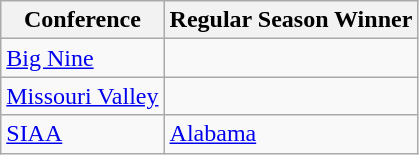<table class="wikitable">
<tr>
<th>Conference</th>
<th>Regular Season Winner</th>
</tr>
<tr>
<td><a href='#'>Big Nine</a></td>
<td></td>
</tr>
<tr>
<td><a href='#'>Missouri Valley</a></td>
<td></td>
</tr>
<tr>
<td><a href='#'>SIAA</a></td>
<td><a href='#'>Alabama</a></td>
</tr>
</table>
